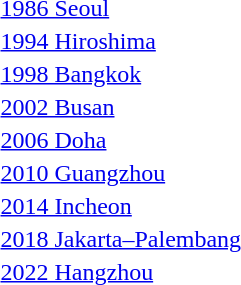<table>
<tr>
<td rowspan=2><a href='#'>1986 Seoul</a></td>
<td rowspan=2></td>
<td rowspan=2></td>
<td></td>
</tr>
<tr>
<td></td>
</tr>
<tr>
<td rowspan=2><a href='#'>1994 Hiroshima</a></td>
<td rowspan=2></td>
<td rowspan=2></td>
<td></td>
</tr>
<tr>
<td></td>
</tr>
<tr>
<td rowspan=2><a href='#'>1998 Bangkok</a></td>
<td rowspan=2></td>
<td rowspan=2></td>
<td></td>
</tr>
<tr>
<td></td>
</tr>
<tr>
<td rowspan=2><a href='#'>2002 Busan</a></td>
<td rowspan=2></td>
<td rowspan=2></td>
<td></td>
</tr>
<tr>
<td></td>
</tr>
<tr>
<td rowspan=2><a href='#'>2006 Doha</a></td>
<td rowspan=2></td>
<td rowspan=2></td>
<td></td>
</tr>
<tr>
<td></td>
</tr>
<tr>
<td rowspan=2><a href='#'>2010 Guangzhou</a></td>
<td rowspan=2></td>
<td rowspan=2></td>
<td></td>
</tr>
<tr>
<td></td>
</tr>
<tr>
<td rowspan=2><a href='#'>2014 Incheon</a></td>
<td rowspan=2></td>
<td rowspan=2></td>
<td></td>
</tr>
<tr>
<td></td>
</tr>
<tr>
<td rowspan=2><a href='#'>2018 Jakarta–Palembang</a></td>
<td rowspan=2></td>
<td rowspan=2></td>
<td></td>
</tr>
<tr>
<td></td>
</tr>
<tr>
<td rowspan=2><a href='#'>2022 Hangzhou</a></td>
<td rowspan=2></td>
<td rowspan=2></td>
<td></td>
</tr>
<tr>
<td></td>
</tr>
</table>
